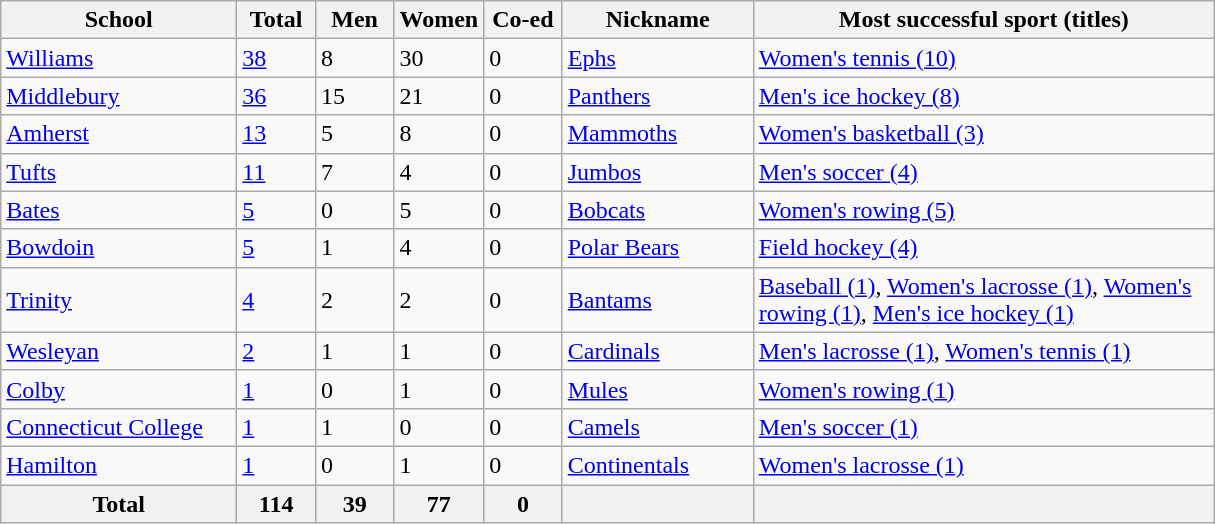<table class="wikitable sortable">
<tr>
<th width=150>School</th>
<th width=45>Total</th>
<th width=45>Men</th>
<th width=45>Women</th>
<th width=45>Co-ed</th>
<th width=120>Nickname</th>
<th width=300>Most successful sport (titles)</th>
</tr>
<tr>
<td><a href='#'>Williams</a></td>
<td><a href='#'>38</a></td>
<td>8</td>
<td>30</td>
<td>0</td>
<td><a href='#'>Ephs</a></td>
<td><a href='#'>Women's tennis (10)</a></td>
</tr>
<tr>
<td><a href='#'>Middlebury</a></td>
<td><a href='#'>36</a></td>
<td>15</td>
<td>21</td>
<td>0</td>
<td><a href='#'>Panthers</a></td>
<td><a href='#'>Men's ice hockey (8)</a></td>
</tr>
<tr>
<td><a href='#'>Amherst</a></td>
<td><a href='#'>13</a></td>
<td>5</td>
<td>8</td>
<td>0</td>
<td><a href='#'>Mammoths</a></td>
<td><a href='#'>Women's basketball (3)</a></td>
</tr>
<tr>
<td><a href='#'>Tufts</a></td>
<td><a href='#'>11</a></td>
<td>7</td>
<td>4</td>
<td>0</td>
<td><a href='#'>Jumbos</a></td>
<td><a href='#'>Men's soccer (4)</a></td>
</tr>
<tr>
<td><a href='#'>Bates</a></td>
<td><a href='#'>5</a></td>
<td>0</td>
<td>5</td>
<td>0</td>
<td><a href='#'>Bobcats</a></td>
<td><a href='#'>Women's rowing (5)</a></td>
</tr>
<tr>
<td><a href='#'>Bowdoin</a></td>
<td><a href='#'>5</a></td>
<td>1</td>
<td>4</td>
<td>0</td>
<td><a href='#'>Polar Bears</a></td>
<td><a href='#'>Field hockey (4)</a></td>
</tr>
<tr>
<td><a href='#'>Trinity</a></td>
<td><a href='#'>4</a></td>
<td>2</td>
<td>2</td>
<td>0</td>
<td><a href='#'>Bantams</a></td>
<td><a href='#'>Baseball (1)</a>, <a href='#'>Women's lacrosse (1)</a>, <a href='#'>Women's rowing (1)</a>, <a href='#'>Men's ice hockey (1)</a></td>
</tr>
<tr>
<td><a href='#'>Wesleyan</a></td>
<td><a href='#'>2</a></td>
<td>1</td>
<td>1</td>
<td>0</td>
<td><a href='#'>Cardinals</a></td>
<td><a href='#'>Men's lacrosse (1)</a>, <a href='#'>Women's tennis (1)</a></td>
</tr>
<tr>
<td><a href='#'>Colby</a></td>
<td><a href='#'>1</a></td>
<td>0</td>
<td>1</td>
<td>0</td>
<td><a href='#'>Mules</a></td>
<td><a href='#'>Women's rowing (1)</a></td>
</tr>
<tr>
<td><a href='#'>Connecticut College</a></td>
<td><a href='#'>1</a></td>
<td>1</td>
<td>0</td>
<td>0</td>
<td><a href='#'>Camels</a></td>
<td><a href='#'>Men's soccer (1)</a></td>
</tr>
<tr>
<td><a href='#'>Hamilton</a></td>
<td><a href='#'>1</a></td>
<td>0</td>
<td>1</td>
<td>0</td>
<td><a href='#'>Continentals</a></td>
<td><a href='#'>Women's lacrosse (1)</a></td>
</tr>
<tr>
<th>Total</th>
<th>114</th>
<th>39</th>
<th>77</th>
<th>0</th>
<th></th>
<th></th>
</tr>
</table>
